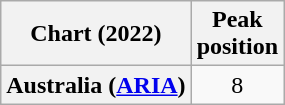<table class="wikitable sortable plainrowheaders" style="text-align:center">
<tr>
<th scope="col">Chart (2022)</th>
<th scope="col">Peak<br> position</th>
</tr>
<tr>
<th scope="row">Australia (<a href='#'>ARIA</a>)</th>
<td>8</td>
</tr>
</table>
